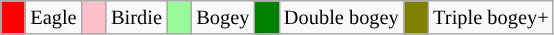<table class="wikitable" span=50 style="font-size:85%;">
<tr>
<td style="background: Red;" width=10></td>
<td>Eagle</td>
<td style="background: Pink;" width=10></td>
<td>Birdie</td>
<td style="background: PaleGreen;" width=10></td>
<td>Bogey</td>
<td style="background: Green;" width=10></td>
<td>Double bogey</td>
<td style="background: Olive;" width=10></td>
<td>Triple bogey+</td>
</tr>
</table>
